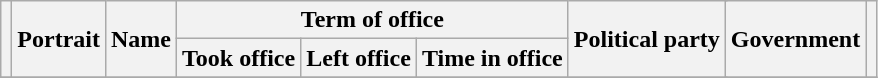<table class="wikitable" style="text-align:center">
<tr>
<th rowspan=2></th>
<th rowspan=2>Portrait</th>
<th rowspan=2>Name<br></th>
<th colspan=3>Term of office</th>
<th colspan=2 rowspan=2>Political party</th>
<th rowspan=2>Government</th>
<th rowspan=2></th>
</tr>
<tr>
<th>Took office</th>
<th>Left office</th>
<th>Time in office</th>
</tr>
<tr>
</tr>
</table>
